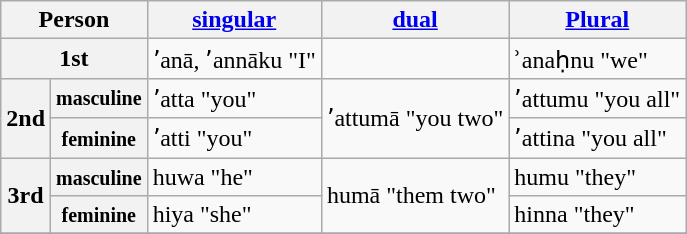<table class="wikitable">
<tr>
<th colspan=2>Person</th>
<th><a href='#'>singular</a></th>
<th><a href='#'>dual</a></th>
<th><a href='#'>Plural</a></th>
</tr>
<tr>
<th colspan=2>1st</th>
<td>ʼanā, ʼannāku "I"</td>
<td></td>
<td>ʾanaḥnu "we"</td>
</tr>
<tr>
<th rowspan=2>2nd</th>
<th><small>masculine</small></th>
<td>ʼatta "you"</td>
<td rowspan="2">ʼattumā "you two"</td>
<td>ʼattumu "you all"</td>
</tr>
<tr>
<th><small>feminine</small></th>
<td>ʼatti "you"</td>
<td>ʼattina  "you all"</td>
</tr>
<tr>
<th rowspan=2>3rd</th>
<th><small>masculine</small></th>
<td>huwa  "he"</td>
<td rowspan=2>humā "them two"</td>
<td>humu  "they"</td>
</tr>
<tr>
<th><small>feminine</small></th>
<td>hiya  "she"</td>
<td>hinna  "they"</td>
</tr>
<tr>
</tr>
</table>
